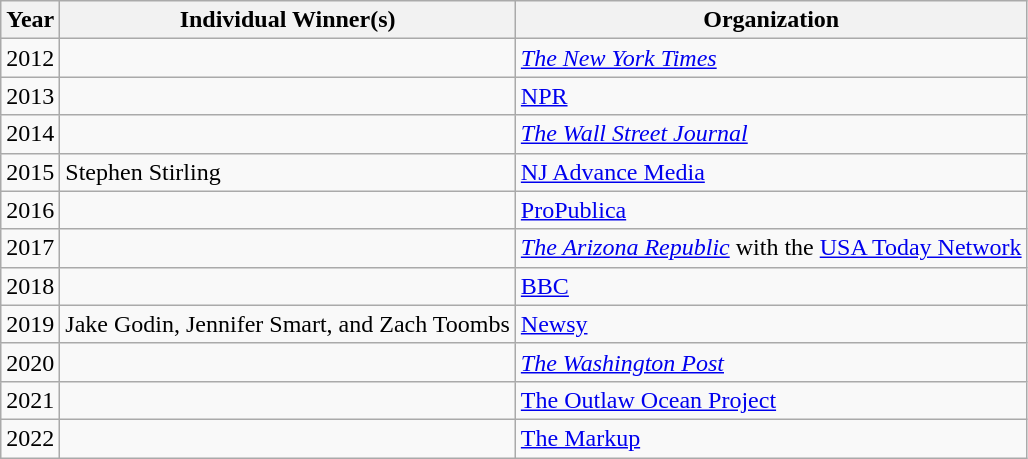<table class="wikitable sortable">
<tr>
<th>Year</th>
<th>Individual Winner(s)</th>
<th>Organization</th>
</tr>
<tr>
<td>2012</td>
<td></td>
<td><em><a href='#'>The New York Times</a></em></td>
</tr>
<tr>
<td>2013</td>
<td></td>
<td><a href='#'>NPR</a></td>
</tr>
<tr>
<td>2014</td>
<td></td>
<td><em><a href='#'>The Wall Street Journal</a></em></td>
</tr>
<tr>
<td>2015</td>
<td>Stephen Stirling</td>
<td><a href='#'>NJ Advance Media</a></td>
</tr>
<tr>
<td>2016</td>
<td></td>
<td><a href='#'>ProPublica</a></td>
</tr>
<tr>
<td>2017</td>
<td></td>
<td><em><a href='#'>The Arizona Republic</a></em> with the <a href='#'>USA Today Network</a></td>
</tr>
<tr>
<td>2018</td>
<td></td>
<td><a href='#'>BBC</a></td>
</tr>
<tr>
<td>2019</td>
<td>Jake Godin, Jennifer Smart, and Zach Toombs</td>
<td><a href='#'>Newsy</a></td>
</tr>
<tr>
<td>2020</td>
<td></td>
<td><em><a href='#'>The Washington Post</a></em></td>
</tr>
<tr>
<td>2021</td>
<td></td>
<td><a href='#'>The Outlaw Ocean Project</a></td>
</tr>
<tr>
<td>2022</td>
<td></td>
<td><a href='#'>The Markup</a></td>
</tr>
</table>
